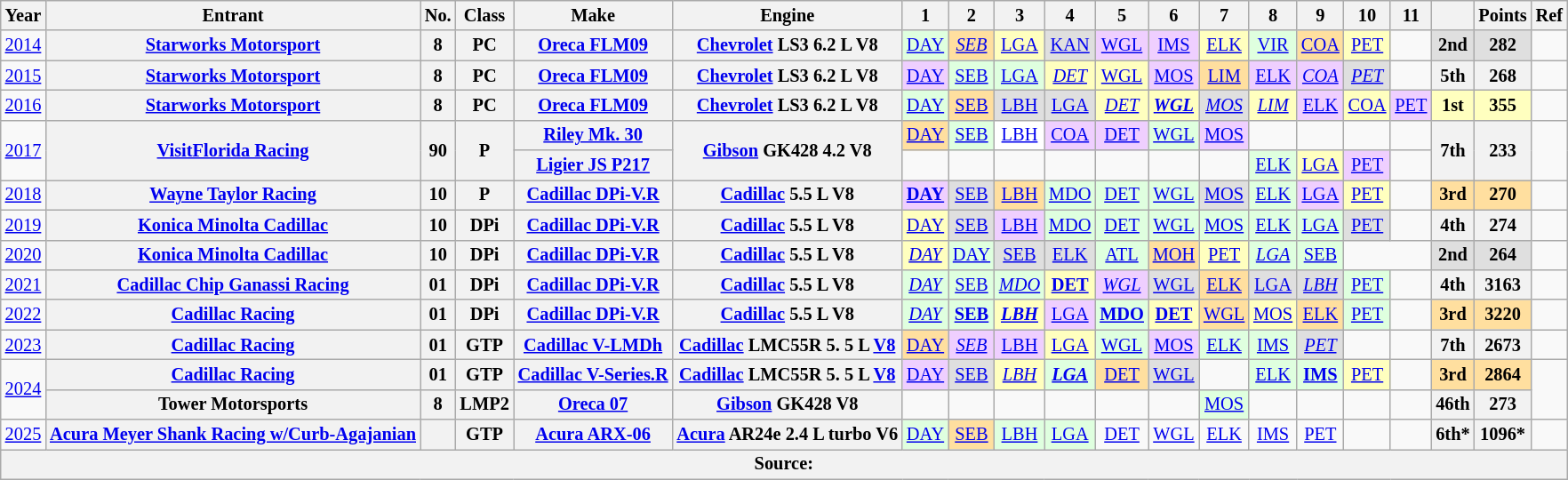<table class="wikitable" style="text-align:center; font-size:85%">
<tr>
<th>Year</th>
<th>Entrant</th>
<th>No.</th>
<th>Class</th>
<th>Make</th>
<th>Engine</th>
<th>1</th>
<th>2</th>
<th>3</th>
<th>4</th>
<th>5</th>
<th>6</th>
<th>7</th>
<th>8</th>
<th>9</th>
<th>10</th>
<th>11</th>
<th></th>
<th>Points</th>
<th>Ref</th>
</tr>
<tr>
<td><a href='#'>2014</a></td>
<th nowrap><a href='#'>Starworks Motorsport</a></th>
<th>8</th>
<th>PC</th>
<th nowrap><a href='#'>Oreca FLM09</a></th>
<th nowrap><a href='#'>Chevrolet</a> LS3 6.2 L V8</th>
<td style="background:#dfffdf;"><a href='#'>DAY</a><br></td>
<td style="background:#ffdf9f;"><em><a href='#'>SEB</a></em><br></td>
<td style="background:#ffffbf;"><a href='#'>LGA</a><br></td>
<td style="background:#dfdfdf;"><a href='#'>KAN</a><br></td>
<td style="background:#efcfff;"><a href='#'>WGL</a><br></td>
<td style="background:#efcfff;"><a href='#'>IMS</a><br></td>
<td style="background:#ffffbf;"><a href='#'>ELK</a><br></td>
<td style="background:#dfffdf;"><a href='#'>VIR</a><br></td>
<td style="background:#ffdf9f;"><a href='#'>COA</a><br></td>
<td style="background:#ffffbf;"><a href='#'>PET</a><br></td>
<td></td>
<th style="background:#dfdfdf;">2nd</th>
<th style="background:#dfdfdf;">282</th>
<td></td>
</tr>
<tr>
<td><a href='#'>2015</a></td>
<th nowrap><a href='#'>Starworks Motorsport</a></th>
<th>8</th>
<th>PC</th>
<th nowrap><a href='#'>Oreca FLM09</a></th>
<th nowrap><a href='#'>Chevrolet</a> LS3 6.2 L V8</th>
<td style="background:#efcfff;"><a href='#'>DAY</a><br></td>
<td style="background:#dfffdf;"><a href='#'>SEB</a><br></td>
<td style="background:#dfffdf;"><a href='#'>LGA</a><br></td>
<td style="background:#ffffbf;"><em><a href='#'>DET</a></em><br></td>
<td style="background:#ffffbf;"><a href='#'>WGL</a><br></td>
<td style="background:#efcfff;"><a href='#'>MOS</a><br></td>
<td style="background:#ffdf9f;"><a href='#'>LIM</a><br></td>
<td style="background:#efcfff;"><a href='#'>ELK</a><br></td>
<td style="background:#efcfff;"><em><a href='#'>COA</a></em><br></td>
<td style="background:#dfdfdf;"><em><a href='#'>PET</a></em><br></td>
<td></td>
<th>5th</th>
<th>268</th>
<td></td>
</tr>
<tr>
<td><a href='#'>2016</a></td>
<th nowrap><a href='#'>Starworks Motorsport</a></th>
<th>8</th>
<th>PC</th>
<th nowrap><a href='#'>Oreca FLM09</a></th>
<th nowrap><a href='#'>Chevrolet</a> LS3 6.2 L V8</th>
<td style="background:#dfffdf;"><a href='#'>DAY</a><br></td>
<td style="background:#ffdf9f;"><a href='#'>SEB</a><br></td>
<td style="background:#dfdfdf;"><a href='#'>LBH</a><br></td>
<td style="background:#dfdfdf;"><a href='#'>LGA</a><br></td>
<td style="background:#ffffbf;"><em><a href='#'>DET</a></em><br></td>
<td style="background:#ffffbf;"><strong><em><a href='#'>WGL</a></em></strong><br></td>
<td style="background:#dfdfdf;"><em><a href='#'>MOS</a></em><br></td>
<td style="background:#ffffbf;"><em><a href='#'>LIM</a></em><br></td>
<td style="background:#efcfff;"><a href='#'>ELK</a><br></td>
<td style="background:#ffffbf;"><a href='#'>COA</a><br></td>
<td style="background:#efcfff;"><a href='#'>PET</a><br></td>
<th style="background:#ffffbf;">1st</th>
<th style="background:#ffffbf;">355</th>
<td></td>
</tr>
<tr>
<td rowspan=2><a href='#'>2017</a></td>
<th rowspan=2 nowrap><a href='#'>VisitFlorida Racing</a></th>
<th rowspan=2>90</th>
<th rowspan=2>P</th>
<th nowrap><a href='#'>Riley Mk. 30</a></th>
<th rowspan=2 nowrap><a href='#'>Gibson</a> GK428 4.2 V8</th>
<td style="background:#ffdf9f;"><a href='#'>DAY</a><br></td>
<td style="background:#dfffdf;"><a href='#'>SEB</a><br></td>
<td style="background:#ffffff;"><a href='#'>LBH</a><br></td>
<td style="background:#efcfff;"><a href='#'>COA</a><br></td>
<td style="background:#efcfff;"><a href='#'>DET</a><br></td>
<td style="background:#dfffdf;"><a href='#'>WGL</a><br></td>
<td style="background:#efcfff;"><a href='#'>MOS</a><br></td>
<td></td>
<td></td>
<td></td>
<td></td>
<th rowspan=2>7th</th>
<th rowspan=2>233</th>
<td rowspan="2"></td>
</tr>
<tr>
<th nowrap><a href='#'>Ligier JS P217</a></th>
<td></td>
<td></td>
<td></td>
<td></td>
<td></td>
<td></td>
<td></td>
<td style="background:#dfffdf;"><a href='#'>ELK</a><br></td>
<td style="background:#ffffbf;"><a href='#'>LGA</a><br></td>
<td style="background:#efcfff;"><a href='#'>PET</a><br></td>
<td></td>
</tr>
<tr>
<td><a href='#'>2018</a></td>
<th nowrap><a href='#'>Wayne Taylor Racing</a></th>
<th>10</th>
<th>P</th>
<th nowrap><a href='#'>Cadillac DPi-V.R</a></th>
<th nowrap><a href='#'>Cadillac</a> 5.5 L V8</th>
<td style="background:#efcfff;"><strong><a href='#'>DAY</a></strong><br></td>
<td style="background:#dfdfdf;"><a href='#'>SEB</a><br></td>
<td style="background:#ffdf9f;"><a href='#'>LBH</a><br></td>
<td style="background:#dfffdf;"><a href='#'>MDO</a><br></td>
<td style="background:#dfffdf;"><a href='#'>DET</a><br></td>
<td style="background:#dfffdf;"><a href='#'>WGL</a><br></td>
<td style="background:#dfdfdf;"><a href='#'>MOS</a><br></td>
<td style="background:#dfffdf;"><a href='#'>ELK</a><br></td>
<td style="background:#efcfff;"><a href='#'>LGA</a><br></td>
<td style="background:#ffffbf;"><a href='#'>PET</a><br></td>
<td></td>
<th style="background:#FFDF9F;">3rd</th>
<th style="background:#FFDF9F;">270</th>
<td></td>
</tr>
<tr>
<td><a href='#'>2019</a></td>
<th nowrap><a href='#'>Konica Minolta Cadillac</a></th>
<th>10</th>
<th>DPi</th>
<th nowrap><a href='#'>Cadillac DPi-V.R</a></th>
<th nowrap><a href='#'>Cadillac</a> 5.5 L V8</th>
<td style="background:#FFFFBF;"><a href='#'>DAY</a><br></td>
<td style="background:#DFDFDF;"><a href='#'>SEB</a><br></td>
<td style="background:#EFCFFF;"><a href='#'>LBH</a><br></td>
<td style="background:#DFFFDF;"><a href='#'>MDO</a><br></td>
<td style="background:#DFFFDF;"><a href='#'>DET</a><br></td>
<td style="background:#DFFFDF;"><a href='#'>WGL</a><br></td>
<td style="background:#DFFFDF;"><a href='#'>MOS</a><br></td>
<td style="background:#DFFFDF;"><a href='#'>ELK</a><br></td>
<td style="background:#DFFFDF;"><a href='#'>LGA</a><br></td>
<td style="background:#DFDFDF;"><a href='#'>PET</a><br></td>
<td></td>
<th>4th</th>
<th>274</th>
<td></td>
</tr>
<tr>
<td><a href='#'>2020</a></td>
<th nowrap><a href='#'>Konica Minolta Cadillac</a></th>
<th>10</th>
<th>DPi</th>
<th nowrap><a href='#'>Cadillac DPi-V.R</a></th>
<th nowrap><a href='#'>Cadillac</a> 5.5 L V8</th>
<td style="background:#FFFFBF;"><em><a href='#'>DAY</a></em><br></td>
<td style="background:#DFFFDF;"><a href='#'>DAY</a><br></td>
<td style="background:#DFDFDF;"><a href='#'>SEB</a><br></td>
<td style="background:#DFDFDF;"><a href='#'>ELK</a><br></td>
<td style="background:#DFFFDF;"><a href='#'>ATL</a><br></td>
<td style="background:#FFDF9F;"><a href='#'>MOH</a><br></td>
<td style="background:#FFFFBF;"><a href='#'>PET</a><br></td>
<td style="background:#DFFFDF;"><em><a href='#'>LGA</a></em><br></td>
<td style="background:#DFFFDF;"><a href='#'>SEB</a><br></td>
<td colspan=2></td>
<th style="background:#DFDFDF;">2nd</th>
<th style="background:#DFDFDF;">264</th>
<td></td>
</tr>
<tr>
<td><a href='#'>2021</a></td>
<th nowrap><a href='#'>Cadillac Chip Ganassi Racing</a></th>
<th>01</th>
<th>DPi</th>
<th nowrap><a href='#'>Cadillac DPi-V.R</a></th>
<th nowrap><a href='#'>Cadillac</a> 5.5 L V8</th>
<td style="background:#DFFFDF;"><em><a href='#'>DAY</a></em><br></td>
<td style="background:#DFFFDF;"><a href='#'>SEB</a><br></td>
<td style="background:#DFFFDF;"><em><a href='#'>MDO</a></em><br></td>
<td style="background:#FFFFBF;"><strong><a href='#'>DET</a></strong><br></td>
<td style="background:#EFCFFF;"><em><a href='#'>WGL</a></em><br></td>
<td style="background:#DFDFDF;"><a href='#'>WGL</a><br></td>
<td style="background:#FFDF9F;"><a href='#'>ELK</a><br></td>
<td style="background:#DFDFDF;"><a href='#'>LGA</a><br></td>
<td style="background:#DFDFDF;"><em><a href='#'>LBH</a></em><br></td>
<td style="background:#DFFFDF;"><a href='#'>PET</a><br></td>
<td></td>
<th>4th</th>
<th>3163</th>
<td></td>
</tr>
<tr>
<td><a href='#'>2022</a></td>
<th nowrap><a href='#'>Cadillac Racing</a></th>
<th>01</th>
<th>DPi</th>
<th nowrap><a href='#'>Cadillac DPi-V.R</a></th>
<th nowrap><a href='#'>Cadillac</a> 5.5 L V8</th>
<td style="background:#DFFFDF;"><em><a href='#'>DAY</a></em><br></td>
<td style="background:#DFFFDF;"><strong><a href='#'>SEB</a></strong><br></td>
<td style="background:#FFFFBF;"><strong><em><a href='#'>LBH</a></em></strong><br></td>
<td style="background:#EFCFFF;"><a href='#'>LGA</a><br></td>
<td style="background:#DFFFDF;"><strong><a href='#'>MDO</a></strong><br></td>
<td style="background:#FFFFBF;"><strong><a href='#'>DET</a></strong><br></td>
<td style="background:#FFDF9F;"><a href='#'>WGL</a><br></td>
<td style="background:#FFFFBF;"><a href='#'>MOS</a><br></td>
<td style="background:#FFDF9F;"><a href='#'>ELK</a><br></td>
<td style="background:#DFFFDF;"><a href='#'>PET</a><br></td>
<td></td>
<th style="background:#FFDF9F;">3rd</th>
<th style="background:#FFDF9F;">3220</th>
<td></td>
</tr>
<tr>
<td><a href='#'>2023</a></td>
<th nowrap><a href='#'>Cadillac Racing</a></th>
<th>01</th>
<th>GTP</th>
<th nowrap><a href='#'>Cadillac V-LMDh</a></th>
<th nowrap><a href='#'>Cadillac</a> LMC55R 5. 5 L <a href='#'>V8</a></th>
<td style="background:#FFDF9F;"><a href='#'>DAY</a><br></td>
<td style="background:#EFCFFF;"><em><a href='#'>SEB</a></em><br></td>
<td style="background:#EFCFFF;"><a href='#'>LBH</a><br></td>
<td style="background:#FFFFBF;"><a href='#'>LGA</a><br></td>
<td style="background:#DFFFDF;"><a href='#'>WGL</a><br></td>
<td style="background:#EFCFFF;"><a href='#'>MOS</a><br></td>
<td style="background:#DFFFDF;"><a href='#'>ELK</a><br></td>
<td style="background:#DFFFDF;"><a href='#'>IMS</a><br></td>
<td style="background:#DFDFDF;"><em><a href='#'>PET</a></em><br></td>
<td></td>
<td></td>
<th>7th</th>
<th>2673</th>
<td></td>
</tr>
<tr>
<td rowspan=2><a href='#'>2024</a></td>
<th nowrap><a href='#'>Cadillac Racing</a></th>
<th>01</th>
<th>GTP</th>
<th nowrap><a href='#'>Cadillac V-Series.R</a></th>
<th nowrap><a href='#'>Cadillac</a> LMC55R 5. 5 L <a href='#'>V8</a></th>
<td style="background:#EFCFFF;"><a href='#'>DAY</a><br></td>
<td style="background:#DFDFDF;"><a href='#'>SEB</a><br></td>
<td style="background:#FFFFBF;"><em><a href='#'>LBH</a></em><br></td>
<td style="background:#DFFFDF;"><strong><em><a href='#'>LGA</a></em></strong><br></td>
<td style="background:#FFDF9F;"><a href='#'>DET</a><br></td>
<td style="background:#DFDFDF;"><a href='#'>WGL</a><br></td>
<td></td>
<td style="background:#DFFFDF;"><a href='#'>ELK</a><br></td>
<td style="background:#DFFFDF;"><strong><a href='#'>IMS</a></strong><br></td>
<td style="background:#FFFFBF;"><a href='#'>PET</a><br></td>
<td></td>
<th style="background:#FFDF9F;">3rd</th>
<th style="background:#FFDF9F;">2864</th>
<td rowspan="2"></td>
</tr>
<tr>
<th nowrap>Tower Motorsports</th>
<th>8</th>
<th>LMP2</th>
<th nowrap><a href='#'>Oreca 07</a></th>
<th nowrap><a href='#'>Gibson</a> GK428 V8</th>
<td></td>
<td></td>
<td></td>
<td></td>
<td></td>
<td></td>
<td style="background:#DFFFDF;"><a href='#'>MOS</a><br></td>
<td></td>
<td></td>
<td></td>
<td></td>
<th>46th</th>
<th>273</th>
</tr>
<tr>
<td><a href='#'>2025</a></td>
<th><a href='#'>Acura Meyer Shank Racing w/Curb-Agajanian</a></th>
<th></th>
<th>GTP</th>
<th><a href='#'>Acura ARX-06</a></th>
<th><a href='#'>Acura</a> AR24e 2.4 L turbo V6</th>
<td style="background:#DFFFDF;"><a href='#'>DAY</a><br></td>
<td style="background:#FFDF9F;"><a href='#'>SEB</a><br></td>
<td style="background:#DFFFDF;"><a href='#'>LBH</a><br></td>
<td style="background:#DFFFDF;"><a href='#'>LGA</a><br></td>
<td style="background:#;"><a href='#'>DET</a><br></td>
<td style="background:#;"><a href='#'>WGL</a><br></td>
<td style="background:#;"><a href='#'>ELK</a><br></td>
<td style="background:#;"><a href='#'>IMS</a><br></td>
<td style="background:#;"><a href='#'>PET</a><br></td>
<td></td>
<td></td>
<th>6th*</th>
<th>1096*</th>
</tr>
<tr>
<th colspan="20">Source:</th>
</tr>
</table>
